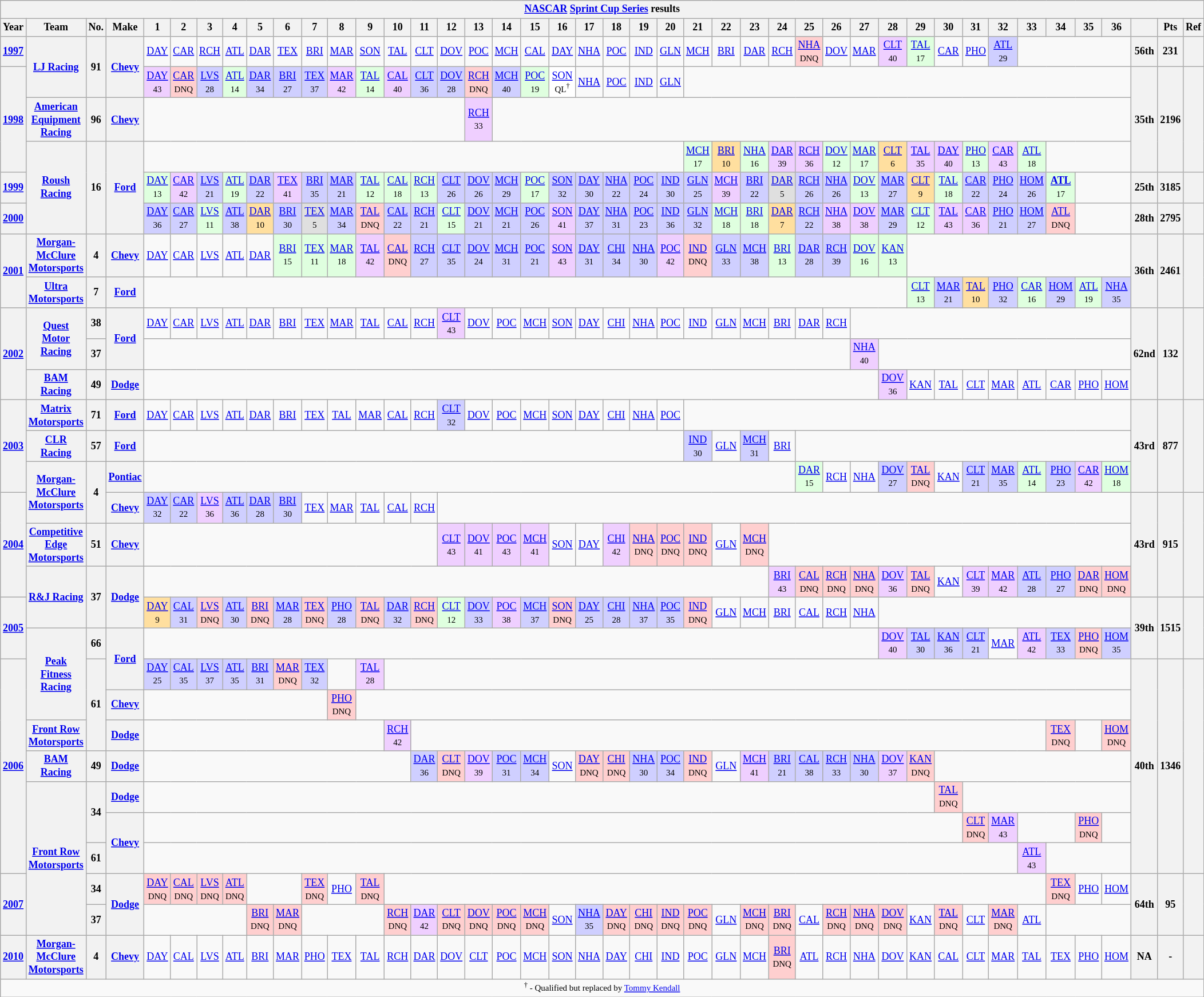<table class="wikitable" style="text-align:center; font-size:75%">
<tr>
<th colspan=45><a href='#'>NASCAR</a> <a href='#'>Sprint Cup Series</a> results</th>
</tr>
<tr>
<th>Year</th>
<th>Team</th>
<th>No.</th>
<th>Make</th>
<th>1</th>
<th>2</th>
<th>3</th>
<th>4</th>
<th>5</th>
<th>6</th>
<th>7</th>
<th>8</th>
<th>9</th>
<th>10</th>
<th>11</th>
<th>12</th>
<th>13</th>
<th>14</th>
<th>15</th>
<th>16</th>
<th>17</th>
<th>18</th>
<th>19</th>
<th>20</th>
<th>21</th>
<th>22</th>
<th>23</th>
<th>24</th>
<th>25</th>
<th>26</th>
<th>27</th>
<th>28</th>
<th>29</th>
<th>30</th>
<th>31</th>
<th>32</th>
<th>33</th>
<th>34</th>
<th>35</th>
<th>36</th>
<th></th>
<th>Pts</th>
<th>Ref</th>
</tr>
<tr>
<th><a href='#'>1997</a></th>
<th rowspan=2><a href='#'>LJ Racing</a></th>
<th rowspan=2>91</th>
<th rowspan=2><a href='#'>Chevy</a></th>
<td><a href='#'>DAY</a></td>
<td><a href='#'>CAR</a></td>
<td><a href='#'>RCH</a></td>
<td><a href='#'>ATL</a></td>
<td><a href='#'>DAR</a></td>
<td><a href='#'>TEX</a></td>
<td><a href='#'>BRI</a></td>
<td><a href='#'>MAR</a></td>
<td><a href='#'>SON</a></td>
<td><a href='#'>TAL</a></td>
<td><a href='#'>CLT</a></td>
<td><a href='#'>DOV</a></td>
<td><a href='#'>POC</a></td>
<td><a href='#'>MCH</a></td>
<td><a href='#'>CAL</a></td>
<td><a href='#'>DAY</a></td>
<td><a href='#'>NHA</a></td>
<td><a href='#'>POC</a></td>
<td><a href='#'>IND</a></td>
<td><a href='#'>GLN</a></td>
<td><a href='#'>MCH</a></td>
<td><a href='#'>BRI</a></td>
<td><a href='#'>DAR</a></td>
<td><a href='#'>RCH</a></td>
<td style="background:#FFCFCF;"><a href='#'>NHA</a><br><small>DNQ</small></td>
<td><a href='#'>DOV</a></td>
<td><a href='#'>MAR</a></td>
<td style="background:#EFCFFF;"><a href='#'>CLT</a><br><small>40</small></td>
<td style="background:#DFFFDF;"><a href='#'>TAL</a><br><small>17</small></td>
<td><a href='#'>CAR</a></td>
<td><a href='#'>PHO</a></td>
<td style="background:#CFCFFF;"><a href='#'>ATL</a><br><small>29</small></td>
<td colspan=4></td>
<th>56th</th>
<th>231</th>
<th></th>
</tr>
<tr>
<th rowspan=3><a href='#'>1998</a></th>
<td style="background:#EFCFFF;"><a href='#'>DAY</a><br><small>43</small></td>
<td style="background:#FFCFCF;"><a href='#'>CAR</a><br><small>DNQ</small></td>
<td style="background:#CFCFFF;"><a href='#'>LVS</a><br><small>28</small></td>
<td style="background:#DFFFDF;"><a href='#'>ATL</a><br><small>14</small></td>
<td style="background:#CFCFFF;"><a href='#'>DAR</a><br><small>34</small></td>
<td style="background:#CFCFFF;"><a href='#'>BRI</a><br><small>27</small></td>
<td style="background:#CFCFFF;"><a href='#'>TEX</a><br><small>37</small></td>
<td style="background:#EFCFFF;"><a href='#'>MAR</a><br><small>42</small></td>
<td style="background:#DFFFDF;"><a href='#'>TAL</a><br><small>14</small></td>
<td style="background:#EFCFFF;"><a href='#'>CAL</a><br><small>40</small></td>
<td style="background:#CFCFFF;"><a href='#'>CLT</a><br><small>36</small></td>
<td style="background:#CFCFFF;"><a href='#'>DOV</a><br><small>28</small></td>
<td style="background:#FFCFCF;"><a href='#'>RCH</a><br><small>DNQ</small></td>
<td style="background:#CFCFFF;"><a href='#'>MCH</a><br><small>40</small></td>
<td style="background:#DFFFDF;"><a href='#'>POC</a><br><small>19</small></td>
<td style="background:#FFFFFF;"><a href='#'>SON</a><br><small>QL<sup>†</sup></small></td>
<td><a href='#'>NHA</a></td>
<td><a href='#'>POC</a></td>
<td><a href='#'>IND</a></td>
<td><a href='#'>GLN</a></td>
<td colspan=16></td>
<th rowspan=3>35th</th>
<th rowspan=3>2196</th>
<th rowspan=3></th>
</tr>
<tr>
<th><a href='#'>American Equipment Racing</a></th>
<th>96</th>
<th><a href='#'>Chevy</a></th>
<td colspan=12></td>
<td style="background:#EFCFFF;"><a href='#'>RCH</a><br><small>33</small></td>
<td colspan=23></td>
</tr>
<tr>
<th rowspan=3><a href='#'>Roush Racing</a></th>
<th rowspan=3>16</th>
<th rowspan=3><a href='#'>Ford</a></th>
<td colspan=20></td>
<td style="background:#DFFFDF;"><a href='#'>MCH</a><br><small>17</small></td>
<td style="background:#FFDF9F;"><a href='#'>BRI</a><br><small>10</small></td>
<td style="background:#DFFFDF;"><a href='#'>NHA</a><br><small>16</small></td>
<td style="background:#EFCFFF;"><a href='#'>DAR</a><br><small>39</small></td>
<td style="background:#EFCFFF;"><a href='#'>RCH</a><br><small>36</small></td>
<td style="background:#DFFFDF;"><a href='#'>DOV</a><br><small>12</small></td>
<td style="background:#DFFFDF;"><a href='#'>MAR</a><br><small>17</small></td>
<td style="background:#FFDF9F;"><a href='#'>CLT</a><br><small>6</small></td>
<td style="background:#EFCFFF;"><a href='#'>TAL</a><br><small>35</small></td>
<td style="background:#EFCFFF;"><a href='#'>DAY</a><br><small>40</small></td>
<td style="background:#DFFFDF;"><a href='#'>PHO</a><br><small>13</small></td>
<td style="background:#EFCFFF;"><a href='#'>CAR</a><br><small>43</small></td>
<td style="background:#DFFFDF;"><a href='#'>ATL</a><br><small>18</small></td>
<td colspan=3></td>
</tr>
<tr>
<th><a href='#'>1999</a></th>
<td style="background:#DFFFDF;"><a href='#'>DAY</a><br><small>13</small></td>
<td style="background:#EFCFFF;"><a href='#'>CAR</a><br><small>42</small></td>
<td style="background:#CFCFFF;"><a href='#'>LVS</a><br><small>21</small></td>
<td style="background:#DFFFDF;"><a href='#'>ATL</a><br><small>19</small></td>
<td style="background:#CFCFFF;"><a href='#'>DAR</a><br><small>22</small></td>
<td style="background:#EFCFFF;"><a href='#'>TEX</a><br><small>41</small></td>
<td style="background:#CFCFFF;"><a href='#'>BRI</a><br><small>35</small></td>
<td style="background:#CFCFFF;"><a href='#'>MAR</a><br><small>21</small></td>
<td style="background:#DFFFDF;"><a href='#'>TAL</a><br><small>12</small></td>
<td style="background:#DFFFDF;"><a href='#'>CAL</a><br><small>18</small></td>
<td style="background:#DFFFDF;"><a href='#'>RCH</a><br><small>13</small></td>
<td style="background:#CFCFFF;"><a href='#'>CLT</a><br><small>26</small></td>
<td style="background:#CFCFFF;"><a href='#'>DOV</a><br><small>26</small></td>
<td style="background:#CFCFFF;"><a href='#'>MCH</a><br><small>29</small></td>
<td style="background:#DFFFDF;"><a href='#'>POC</a><br><small>17</small></td>
<td style="background:#CFCFFF;"><a href='#'>SON</a><br><small>32</small></td>
<td style="background:#CFCFFF;"><a href='#'>DAY</a><br><small>30</small></td>
<td style="background:#CFCFFF;"><a href='#'>NHA</a><br><small>22</small></td>
<td style="background:#CFCFFF;"><a href='#'>POC</a><br><small>24</small></td>
<td style="background:#CFCFFF;"><a href='#'>IND</a><br><small>30</small></td>
<td style="background:#CFCFFF;"><a href='#'>GLN</a><br><small>25</small></td>
<td style="background:#EFCFFF;"><a href='#'>MCH</a><br><small>39</small></td>
<td style="background:#CFCFFF;"><a href='#'>BRI</a><br><small>22</small></td>
<td style="background:#DFDFDF;"><a href='#'>DAR</a><br><small>5</small></td>
<td style="background:#CFCFFF;"><a href='#'>RCH</a><br><small>26</small></td>
<td style="background:#CFCFFF;"><a href='#'>NHA</a><br><small>26</small></td>
<td style="background:#DFFFDF;"><a href='#'>DOV</a><br><small>13</small></td>
<td style="background:#CFCFFF;"><a href='#'>MAR</a><br><small>27</small></td>
<td style="background:#FFDF9F;"><a href='#'>CLT</a><br><small>9</small></td>
<td style="background:#DFFFDF;"><a href='#'>TAL</a><br><small>18</small></td>
<td style="background:#CFCFFF;"><a href='#'>CAR</a><br><small>22</small></td>
<td style="background:#CFCFFF;"><a href='#'>PHO</a><br><small>24</small></td>
<td style="background:#CFCFFF;"><a href='#'>HOM</a><br><small>26</small></td>
<td style="background:#DFFFDF;"><strong><a href='#'>ATL</a></strong><br><small>17</small></td>
<td colspan=2></td>
<th>25th</th>
<th>3185</th>
<th></th>
</tr>
<tr>
<th><a href='#'>2000</a></th>
<td style="background:#CFCFFF;"><a href='#'>DAY</a><br><small>36</small></td>
<td style="background:#CFCFFF;"><a href='#'>CAR</a><br><small>27</small></td>
<td style="background:#DFFFDF;"><a href='#'>LVS</a><br><small>11</small></td>
<td style="background:#CFCFFF;"><a href='#'>ATL</a><br><small>38</small></td>
<td style="background:#FFDF9F;"><a href='#'>DAR</a><br><small>10</small></td>
<td style="background:#CFCFFF;"><a href='#'>BRI</a><br><small>30</small></td>
<td style="background:#DFDFDF;"><a href='#'>TEX</a><br><small>5</small></td>
<td style="background:#CFCFFF;"><a href='#'>MAR</a><br><small>34</small></td>
<td style="background:#FFCFCF;"><a href='#'>TAL</a><br><small>DNQ</small></td>
<td style="background:#CFCFFF;"><a href='#'>CAL</a><br><small>22</small></td>
<td style="background:#CFCFFF;"><a href='#'>RCH</a><br><small>21</small></td>
<td style="background:#DFFFDF;"><a href='#'>CLT</a><br><small>15</small></td>
<td style="background:#CFCFFF;"><a href='#'>DOV</a><br><small>21</small></td>
<td style="background:#CFCFFF;"><a href='#'>MCH</a><br><small>21</small></td>
<td style="background:#CFCFFF;"><a href='#'>POC</a><br><small>26</small></td>
<td style="background:#EFCFFF;"><a href='#'>SON</a><br><small>41</small></td>
<td style="background:#CFCFFF;"><a href='#'>DAY</a><br><small>37</small></td>
<td style="background:#CFCFFF;"><a href='#'>NHA</a><br><small>31</small></td>
<td style="background:#CFCFFF;"><a href='#'>POC</a><br><small>23</small></td>
<td style="background:#CFCFFF;"><a href='#'>IND</a><br><small>36</small></td>
<td style="background:#CFCFFF;"><a href='#'>GLN</a><br><small>32</small></td>
<td style="background:#DFFFDF;"><a href='#'>MCH</a><br><small>18</small></td>
<td style="background:#DFFFDF;"><a href='#'>BRI</a><br><small>18</small></td>
<td style="background:#FFDF9F;"><a href='#'>DAR</a><br><small>7</small></td>
<td style="background:#CFCFFF;"><a href='#'>RCH</a><br><small>22</small></td>
<td style="background:#EFCFFF;"><a href='#'>NHA</a><br><small>38</small></td>
<td style="background:#EFCFFF;"><a href='#'>DOV</a><br><small>38</small></td>
<td style="background:#CFCFFF;"><a href='#'>MAR</a><br><small>29</small></td>
<td style="background:#DFFFDF;"><a href='#'>CLT</a><br><small>12</small></td>
<td style="background:#EFCFFF;"><a href='#'>TAL</a><br><small>43</small></td>
<td style="background:#EFCFFF;"><a href='#'>CAR</a><br><small>36</small></td>
<td style="background:#CFCFFF;"><a href='#'>PHO</a><br><small>21</small></td>
<td style="background:#CFCFFF;"><a href='#'>HOM</a><br><small>27</small></td>
<td style="background:#FFCFCF;"><a href='#'>ATL</a><br><small>DNQ</small></td>
<td colspan=2></td>
<th>28th</th>
<th>2795</th>
<th></th>
</tr>
<tr>
<th rowspan=2><a href='#'>2001</a></th>
<th><a href='#'>Morgan-McClure Motorsports</a></th>
<th>4</th>
<th><a href='#'>Chevy</a></th>
<td><a href='#'>DAY</a></td>
<td><a href='#'>CAR</a></td>
<td><a href='#'>LVS</a></td>
<td><a href='#'>ATL</a></td>
<td><a href='#'>DAR</a></td>
<td style="background:#DFFFDF;"><a href='#'>BRI</a><br><small>15</small></td>
<td style="background:#DFFFDF;"><a href='#'>TEX</a><br><small>11</small></td>
<td style="background:#DFFFDF;"><a href='#'>MAR</a><br><small>18</small></td>
<td style="background:#EFCFFF;"><a href='#'>TAL</a><br><small>42</small></td>
<td style="background:#FFCFCF;"><a href='#'>CAL</a><br><small>DNQ</small></td>
<td style="background:#CFCFFF;"><a href='#'>RCH</a><br><small>27</small></td>
<td style="background:#CFCFFF;"><a href='#'>CLT</a><br><small>35</small></td>
<td style="background:#CFCFFF;"><a href='#'>DOV</a><br><small>24</small></td>
<td style="background:#CFCFFF;"><a href='#'>MCH</a><br><small>31</small></td>
<td style="background:#CFCFFF;"><a href='#'>POC</a><br><small>21</small></td>
<td style="background:#EFCFFF;"><a href='#'>SON</a><br><small>43</small></td>
<td style="background:#CFCFFF;"><a href='#'>DAY</a><br><small>31</small></td>
<td style="background:#CFCFFF;"><a href='#'>CHI</a><br><small>34</small></td>
<td style="background:#CFCFFF;"><a href='#'>NHA</a><br><small>30</small></td>
<td style="background:#EFCFFF;"><a href='#'>POC</a><br><small>42</small></td>
<td style="background:#FFCFCF;"><a href='#'>IND</a><br><small>DNQ</small></td>
<td style="background:#CFCFFF;"><a href='#'>GLN</a><br><small>33</small></td>
<td style="background:#CFCFFF;"><a href='#'>MCH</a><br><small>38</small></td>
<td style="background:#DFFFDF;"><a href='#'>BRI</a><br><small>13</small></td>
<td style="background:#CFCFFF;"><a href='#'>DAR</a><br><small>28</small></td>
<td style="background:#CFCFFF;"><a href='#'>RCH</a><br><small>39</small></td>
<td style="background:#DFFFDF;"><a href='#'>DOV</a><br><small>16</small></td>
<td style="background:#DFFFDF;"><a href='#'>KAN</a><br><small>13</small></td>
<td colspan=8></td>
<th rowspan=2>36th</th>
<th rowspan=2>2461</th>
<th rowspan=2></th>
</tr>
<tr>
<th><a href='#'>Ultra Motorsports</a></th>
<th>7</th>
<th><a href='#'>Ford</a></th>
<td colspan=28></td>
<td style="background:#DFFFDF;"><a href='#'>CLT</a><br><small>13</small></td>
<td style="background:#CFCFFF;"><a href='#'>MAR</a><br><small>21</small></td>
<td style="background:#FFDF9F;"><a href='#'>TAL</a><br><small>10</small></td>
<td style="background:#CFCFFF;"><a href='#'>PHO</a><br><small>32</small></td>
<td style="background:#DFFFDF;"><a href='#'>CAR</a><br><small>16</small></td>
<td style="background:#CFCFFF;"><a href='#'>HOM</a><br><small>29</small></td>
<td style="background:#DFFFDF;"><a href='#'>ATL</a><br><small>19</small></td>
<td style="background:#CFCFFF;"><a href='#'>NHA</a><br><small>35</small></td>
</tr>
<tr>
<th rowspan=3><a href='#'>2002</a></th>
<th rowspan=2><a href='#'>Quest Motor Racing</a></th>
<th>38</th>
<th rowspan=2><a href='#'>Ford</a></th>
<td><a href='#'>DAY</a></td>
<td><a href='#'>CAR</a></td>
<td><a href='#'>LVS</a></td>
<td><a href='#'>ATL</a></td>
<td><a href='#'>DAR</a></td>
<td><a href='#'>BRI</a></td>
<td><a href='#'>TEX</a></td>
<td><a href='#'>MAR</a></td>
<td><a href='#'>TAL</a></td>
<td><a href='#'>CAL</a></td>
<td><a href='#'>RCH</a></td>
<td style="background:#EFCFFF;"><a href='#'>CLT</a><br><small>43</small></td>
<td><a href='#'>DOV</a></td>
<td><a href='#'>POC</a></td>
<td><a href='#'>MCH</a></td>
<td><a href='#'>SON</a></td>
<td><a href='#'>DAY</a></td>
<td><a href='#'>CHI</a></td>
<td><a href='#'>NHA</a></td>
<td><a href='#'>POC</a></td>
<td><a href='#'>IND</a></td>
<td><a href='#'>GLN</a></td>
<td><a href='#'>MCH</a></td>
<td><a href='#'>BRI</a></td>
<td><a href='#'>DAR</a></td>
<td><a href='#'>RCH</a></td>
<td colspan=10></td>
<th rowspan=3>62nd</th>
<th rowspan=3>132</th>
<th rowspan=3></th>
</tr>
<tr>
<th>37</th>
<td colspan=26></td>
<td style="background:#EFCFFF;"><a href='#'>NHA</a><br><small>40</small></td>
<td colspan=9></td>
</tr>
<tr>
<th><a href='#'>BAM Racing</a></th>
<th>49</th>
<th><a href='#'>Dodge</a></th>
<td colspan=27></td>
<td style="background:#EFCFFF;"><a href='#'>DOV</a><br><small>36</small></td>
<td><a href='#'>KAN</a></td>
<td><a href='#'>TAL</a></td>
<td><a href='#'>CLT</a></td>
<td><a href='#'>MAR</a></td>
<td><a href='#'>ATL</a></td>
<td><a href='#'>CAR</a></td>
<td><a href='#'>PHO</a></td>
<td><a href='#'>HOM</a></td>
</tr>
<tr>
<th rowspan=3><a href='#'>2003</a></th>
<th><a href='#'>Matrix Motorsports</a></th>
<th>71</th>
<th><a href='#'>Ford</a></th>
<td><a href='#'>DAY</a></td>
<td><a href='#'>CAR</a></td>
<td><a href='#'>LVS</a></td>
<td><a href='#'>ATL</a></td>
<td><a href='#'>DAR</a></td>
<td><a href='#'>BRI</a></td>
<td><a href='#'>TEX</a></td>
<td><a href='#'>TAL</a></td>
<td><a href='#'>MAR</a></td>
<td><a href='#'>CAL</a></td>
<td><a href='#'>RCH</a></td>
<td style="background:#CFCFFF;"><a href='#'>CLT</a><br><small>32</small></td>
<td><a href='#'>DOV</a></td>
<td><a href='#'>POC</a></td>
<td><a href='#'>MCH</a></td>
<td><a href='#'>SON</a></td>
<td><a href='#'>DAY</a></td>
<td><a href='#'>CHI</a></td>
<td><a href='#'>NHA</a></td>
<td><a href='#'>POC</a></td>
<td colspan=16></td>
<th rowspan=3>43rd</th>
<th rowspan=3>877</th>
<th rowspan=3></th>
</tr>
<tr>
<th><a href='#'>CLR Racing</a></th>
<th>57</th>
<th><a href='#'>Ford</a></th>
<td colspan=20></td>
<td style="background:#CFCFFF;"><a href='#'>IND</a><br><small>30</small></td>
<td><a href='#'>GLN</a></td>
<td style="background:#CFCFFF;"><a href='#'>MCH</a><br><small>31</small></td>
<td><a href='#'>BRI</a></td>
<td colspan=12></td>
</tr>
<tr>
<th rowspan=2><a href='#'>Morgan-McClure Motorsports</a></th>
<th rowspan=2>4</th>
<th><a href='#'>Pontiac</a></th>
<td colspan=24></td>
<td style="background:#DFFFDF;"><a href='#'>DAR</a><br><small>15</small></td>
<td><a href='#'>RCH</a></td>
<td><a href='#'>NHA</a></td>
<td style="background:#CFCFFF;"><a href='#'>DOV</a><br><small>27</small></td>
<td style="background:#FFCFCF;"><a href='#'>TAL</a><br><small>DNQ</small></td>
<td><a href='#'>KAN</a></td>
<td style="background:#CFCFFF;"><a href='#'>CLT</a><br><small>21</small></td>
<td style="background:#CFCFFF;"><a href='#'>MAR</a><br><small>35</small></td>
<td style="background:#DFFFDF;"><a href='#'>ATL</a><br><small>14</small></td>
<td style="background:#CFCFFF;"><a href='#'>PHO</a><br><small>23</small></td>
<td style="background:#EFCFFF;"><a href='#'>CAR</a><br><small>42</small></td>
<td style="background:#DFFFDF;"><a href='#'>HOM</a><br><small>18</small></td>
</tr>
<tr>
<th rowspan=3><a href='#'>2004</a></th>
<th><a href='#'>Chevy</a></th>
<td style="background:#CFCFFF;"><a href='#'>DAY</a><br><small>32</small></td>
<td style="background:#CFCFFF;"><a href='#'>CAR</a><br><small>22</small></td>
<td style="background:#EFCFFF;"><a href='#'>LVS</a><br><small>36</small></td>
<td style="background:#CFCFFF;"><a href='#'>ATL</a><br><small>36</small></td>
<td style="background:#CFCFFF;"><a href='#'>DAR</a><br><small>28</small></td>
<td style="background:#CFCFFF;"><a href='#'>BRI</a><br><small>30</small></td>
<td><a href='#'>TEX</a></td>
<td><a href='#'>MAR</a></td>
<td><a href='#'>TAL</a></td>
<td><a href='#'>CAL</a></td>
<td><a href='#'>RCH</a></td>
<td colspan=25></td>
<th rowspan=3>43rd</th>
<th rowspan=3>915</th>
<th rowspan=3></th>
</tr>
<tr>
<th><a href='#'>Competitive Edge Motorsports</a></th>
<th>51</th>
<th><a href='#'>Chevy</a></th>
<td colspan=11></td>
<td style="background:#EFCFFF;"><a href='#'>CLT</a><br><small>43</small></td>
<td style="background:#EFCFFF;"><a href='#'>DOV</a><br><small>41</small></td>
<td style="background:#EFCFFF;"><a href='#'>POC</a><br><small>43</small></td>
<td style="background:#EFCFFF;"><a href='#'>MCH</a><br><small>41</small></td>
<td><a href='#'>SON</a></td>
<td><a href='#'>DAY</a></td>
<td style="background:#EFCFFF;"><a href='#'>CHI</a><br><small>42</small></td>
<td style="background:#FFCFCF;"><a href='#'>NHA</a><br><small>DNQ</small></td>
<td style="background:#FFCFCF;"><a href='#'>POC</a><br><small>DNQ</small></td>
<td style="background:#FFCFCF;"><a href='#'>IND</a><br><small>DNQ</small></td>
<td><a href='#'>GLN</a></td>
<td style="background:#FFCFCF;"><a href='#'>MCH</a><br><small>DNQ</small></td>
<td colspan=13></td>
</tr>
<tr>
<th rowspan=2><a href='#'>R&J Racing</a></th>
<th rowspan=2>37</th>
<th rowspan=2><a href='#'>Dodge</a></th>
<td colspan=23></td>
<td style="background:#EFCFFF;"><a href='#'>BRI</a><br><small>43</small></td>
<td style="background:#FFCFCF;"><a href='#'>CAL</a><br><small>DNQ</small></td>
<td style="background:#FFCFCF;"><a href='#'>RCH</a><br><small>DNQ</small></td>
<td style="background:#FFCFCF;"><a href='#'>NHA</a><br><small>DNQ</small></td>
<td style="background:#EFCFFF;"><a href='#'>DOV</a><br><small>36</small></td>
<td style="background:#FFCFCF;"><a href='#'>TAL</a><br><small>DNQ</small></td>
<td><a href='#'>KAN</a></td>
<td style="background:#EFCFFF;"><a href='#'>CLT</a><br><small>39</small></td>
<td style="background:#EFCFFF;"><a href='#'>MAR</a><br><small>42</small></td>
<td style="background:#CFCFFF;"><a href='#'>ATL</a><br><small>28</small></td>
<td style="background:#CFCFFF;"><a href='#'>PHO</a><br><small>27</small></td>
<td style="background:#FFCFCF;"><a href='#'>DAR</a><br><small>DNQ</small></td>
<td style="background:#FFCFCF;"><a href='#'>HOM</a><br><small>DNQ</small></td>
</tr>
<tr>
<th rowspan=2><a href='#'>2005</a></th>
<td style="background:#FFDF9F;"><a href='#'>DAY</a><br><small>9</small></td>
<td style="background:#CFCFFF;"><a href='#'>CAL</a><br><small>31</small></td>
<td style="background:#FFCFCF;"><a href='#'>LVS</a><br><small>DNQ</small></td>
<td style="background:#CFCFFF;"><a href='#'>ATL</a><br><small>30</small></td>
<td style="background:#FFCFCF;"><a href='#'>BRI</a><br><small>DNQ</small></td>
<td style="background:#CFCFFF;"><a href='#'>MAR</a><br><small>28</small></td>
<td style="background:#FFCFCF;"><a href='#'>TEX</a><br><small>DNQ</small></td>
<td style="background:#CFCFFF;"><a href='#'>PHO</a><br><small>28</small></td>
<td style="background:#FFCFCF;"><a href='#'>TAL</a><br><small>DNQ</small></td>
<td style="background:#CFCFFF;"><a href='#'>DAR</a><br><small>32</small></td>
<td style="background:#FFCFCF;"><a href='#'>RCH</a><br><small>DNQ</small></td>
<td style="background:#DFFFDF;"><a href='#'>CLT</a><br><small>12</small></td>
<td style="background:#CFCFFF;"><a href='#'>DOV</a><br><small>33</small></td>
<td style="background:#EFCFFF;"><a href='#'>POC</a><br><small>38</small></td>
<td style="background:#CFCFFF;"><a href='#'>MCH</a><br><small>37</small></td>
<td style="background:#FFCFCF;"><a href='#'>SON</a><br><small>DNQ</small></td>
<td style="background:#CFCFFF;"><a href='#'>DAY</a><br><small>25</small></td>
<td style="background:#CFCFFF;"><a href='#'>CHI</a><br><small>28</small></td>
<td style="background:#CFCFFF;"><a href='#'>NHA</a><br><small>37</small></td>
<td style="background:#CFCFFF;"><a href='#'>POC</a><br><small>35</small></td>
<td style="background:#FFCFCF;"><a href='#'>IND</a><br><small>DNQ</small></td>
<td><a href='#'>GLN</a></td>
<td><a href='#'>MCH</a></td>
<td><a href='#'>BRI</a></td>
<td><a href='#'>CAL</a></td>
<td><a href='#'>RCH</a></td>
<td><a href='#'>NHA</a></td>
<td colspan=9></td>
<th rowspan=2>39th</th>
<th rowspan=2>1515</th>
<th rowspan=2></th>
</tr>
<tr>
<th rowspan=3><a href='#'>Peak Fitness Racing</a></th>
<th>66</th>
<th rowspan=2><a href='#'>Ford</a></th>
<td colspan=27></td>
<td style="background:#EFCFFF;"><a href='#'>DOV</a><br><small>40</small></td>
<td style="background:#CFCFFF;"><a href='#'>TAL</a><br><small>30</small></td>
<td style="background:#CFCFFF;"><a href='#'>KAN</a><br><small>36</small></td>
<td style="background:#CFCFFF;"><a href='#'>CLT</a><br><small>21</small></td>
<td><a href='#'>MAR</a></td>
<td style="background:#EFCFFF;"><a href='#'>ATL</a><br><small>42</small></td>
<td style="background:#CFCFFF;"><a href='#'>TEX</a><br><small>33</small></td>
<td style="background:#FFCFCF;"><a href='#'>PHO</a><br><small>DNQ</small></td>
<td style="background:#CFCFFF;"><a href='#'>HOM</a><br><small>35</small></td>
</tr>
<tr>
<th rowspan=7><a href='#'>2006</a></th>
<th rowspan=3>61</th>
<td style="background:#CFCFFF;"><a href='#'>DAY</a><br><small>25</small></td>
<td style="background:#CFCFFF;"><a href='#'>CAL</a><br><small>35</small></td>
<td style="background:#CFCFFF;"><a href='#'>LVS</a><br><small>37</small></td>
<td style="background:#CFCFFF;"><a href='#'>ATL</a><br><small>35</small></td>
<td style="background:#CFCFFF;"><a href='#'>BRI</a><br><small>31</small></td>
<td style="background:#FFCFCF;"><a href='#'>MAR</a><br><small>DNQ</small></td>
<td style="background:#CFCFFF;"><a href='#'>TEX</a><br><small>32</small></td>
<td></td>
<td style="background:#EFCFFF;"><a href='#'>TAL</a><br><small>28</small></td>
<td colspan=27></td>
<th rowspan=7>40th</th>
<th rowspan=7>1346</th>
<th rowspan=7></th>
</tr>
<tr>
<th><a href='#'>Chevy</a></th>
<td colspan=7></td>
<td style="background:#FFCFCF;"><a href='#'>PHO</a><br><small>DNQ</small></td>
<td colspan=28></td>
</tr>
<tr>
<th><a href='#'>Front Row Motorsports</a></th>
<th><a href='#'>Dodge</a></th>
<td colspan=9></td>
<td style="background:#EFCFFF;"><a href='#'>RCH</a><br><small>42</small></td>
<td colspan=23></td>
<td style="background:#FFCFCF;"><a href='#'>TEX</a><br><small>DNQ</small></td>
<td></td>
<td style="background:#FFCFCF;"><a href='#'>HOM</a><br><small>DNQ</small></td>
</tr>
<tr>
<th><a href='#'>BAM Racing</a></th>
<th>49</th>
<th><a href='#'>Dodge</a></th>
<td colspan=10></td>
<td style="background:#CFCFFF;"><a href='#'>DAR</a><br><small>36</small></td>
<td style="background:#FFCFCF;"><a href='#'>CLT</a><br><small>DNQ</small></td>
<td style="background:#EFCFFF;"><a href='#'>DOV</a><br><small>39</small></td>
<td style="background:#CFCFFF;"><a href='#'>POC</a><br><small>31</small></td>
<td style="background:#CFCFFF;"><a href='#'>MCH</a><br><small>34</small></td>
<td><a href='#'>SON</a></td>
<td style="background:#FFCFCF;"><a href='#'>DAY</a><br><small>DNQ</small></td>
<td style="background:#FFCFCF;"><a href='#'>CHI</a><br><small>DNQ</small></td>
<td style="background:#CFCFFF;"><a href='#'>NHA</a><br><small>30</small></td>
<td style="background:#CFCFFF;"><a href='#'>POC</a><br><small>34</small></td>
<td style="background:#FFCFCF;"><a href='#'>IND</a><br><small>DNQ</small></td>
<td><a href='#'>GLN</a></td>
<td style="background:#EFCFFF;"><a href='#'>MCH</a><br><small>41</small></td>
<td style="background:#CFCFFF;"><a href='#'>BRI</a><br><small>21</small></td>
<td style="background:#CFCFFF;"><a href='#'>CAL</a><br><small>38</small></td>
<td style="background:#CFCFFF;"><a href='#'>RCH</a><br><small>33</small></td>
<td style="background:#CFCFFF;"><a href='#'>NHA</a><br><small>30</small></td>
<td style="background:#EFCFFF;"><a href='#'>DOV</a><br><small>37</small></td>
<td style="background:#FFCFCF;"><a href='#'>KAN</a><br><small>DNQ</small></td>
<td colspan=7></td>
</tr>
<tr>
<th rowspan=5><a href='#'>Front Row Motorsports</a></th>
<th rowspan=2>34</th>
<th><a href='#'>Dodge</a></th>
<td colspan=29></td>
<td style="background:#FFCFCF;"><a href='#'>TAL</a><br><small>DNQ</small></td>
<td colspan=6></td>
</tr>
<tr>
<th rowspan=2><a href='#'>Chevy</a></th>
<td colspan=30></td>
<td style="background:#FFCFCF;"><a href='#'>CLT</a><br><small>DNQ</small></td>
<td style="background:#EFCFFF;"><a href='#'>MAR</a><br><small>43</small></td>
<td colspan=2></td>
<td style="background:#FFCFCF;"><a href='#'>PHO</a><br><small>DNQ</small></td>
<td></td>
</tr>
<tr>
<th>61</th>
<td colspan=32></td>
<td style="background:#EFCFFF;"><a href='#'>ATL</a><br><small>43</small></td>
<td colspan=3></td>
</tr>
<tr>
<th rowspan=2><a href='#'>2007</a></th>
<th>34</th>
<th rowspan=2><a href='#'>Dodge</a></th>
<td style="background:#FFCFCF;"><a href='#'>DAY</a><br><small>DNQ</small></td>
<td style="background:#FFCFCF;"><a href='#'>CAL</a><br><small>DNQ</small></td>
<td style="background:#FFCFCF;"><a href='#'>LVS</a><br><small>DNQ</small></td>
<td style="background:#FFCFCF;"><a href='#'>ATL</a><br><small>DNQ</small></td>
<td colspan=2></td>
<td style="background:#FFCFCF;"><a href='#'>TEX</a><br><small>DNQ</small></td>
<td><a href='#'>PHO</a></td>
<td style="background:#FFCFCF;"><a href='#'>TAL</a><br><small>DNQ</small></td>
<td colspan=24></td>
<td style="background:#FFCFCF;"><a href='#'>TEX</a><br><small>DNQ</small></td>
<td><a href='#'>PHO</a></td>
<td><a href='#'>HOM</a></td>
<th rowspan=2>64th</th>
<th rowspan=2>95</th>
<th rowspan=2></th>
</tr>
<tr>
<th>37</th>
<td colspan=4></td>
<td style="background:#FFCFCF;"><a href='#'>BRI</a><br><small>DNQ</small></td>
<td style="background:#FFCFCF;"><a href='#'>MAR</a><br><small>DNQ</small></td>
<td colspan=3></td>
<td style="background:#FFCFCF;"><a href='#'>RCH</a><br><small>DNQ</small></td>
<td style="background:#EFCFFF;"><a href='#'>DAR</a><br><small>42</small></td>
<td style="background:#FFCFCF;"><a href='#'>CLT</a><br><small>DNQ</small></td>
<td style="background:#FFCFCF;"><a href='#'>DOV</a><br><small>DNQ</small></td>
<td style="background:#FFCFCF;"><a href='#'>POC</a><br><small>DNQ</small></td>
<td style="background:#FFCFCF;"><a href='#'>MCH</a><br><small>DNQ</small></td>
<td><a href='#'>SON</a></td>
<td style="background:#CFCFFF;"><a href='#'>NHA</a><br><small>35</small></td>
<td style="background:#FFCFCF;"><a href='#'>DAY</a><br><small>DNQ</small></td>
<td style="background:#FFCFCF;"><a href='#'>CHI</a><br><small>DNQ</small></td>
<td style="background:#FFCFCF;"><a href='#'>IND</a><br><small>DNQ</small></td>
<td style="background:#FFCFCF;"><a href='#'>POC</a><br><small>DNQ</small></td>
<td><a href='#'>GLN</a></td>
<td style="background:#FFCFCF;"><a href='#'>MCH</a><br><small>DNQ</small></td>
<td style="background:#FFCFCF;"><a href='#'>BRI</a><br><small>DNQ</small></td>
<td><a href='#'>CAL</a></td>
<td style="background:#FFCFCF;"><a href='#'>RCH</a><br><small>DNQ</small></td>
<td style="background:#FFCFCF;"><a href='#'>NHA</a><br><small>DNQ</small></td>
<td style="background:#FFCFCF;"><a href='#'>DOV</a><br><small>DNQ</small></td>
<td><a href='#'>KAN</a></td>
<td style="background:#FFCFCF;"><a href='#'>TAL</a><br><small>DNQ</small></td>
<td><a href='#'>CLT</a></td>
<td style="background:#FFCFCF;"><a href='#'>MAR</a><br><small>DNQ</small></td>
<td><a href='#'>ATL</a></td>
<td colspan=3></td>
</tr>
<tr>
<th><a href='#'>2010</a></th>
<th><a href='#'>Morgan-McClure Motorsports</a></th>
<th>4</th>
<th><a href='#'>Chevy</a></th>
<td><a href='#'>DAY</a></td>
<td><a href='#'>CAL</a></td>
<td><a href='#'>LVS</a></td>
<td><a href='#'>ATL</a></td>
<td><a href='#'>BRI</a></td>
<td><a href='#'>MAR</a></td>
<td><a href='#'>PHO</a></td>
<td><a href='#'>TEX</a></td>
<td><a href='#'>TAL</a></td>
<td><a href='#'>RCH</a></td>
<td><a href='#'>DAR</a></td>
<td><a href='#'>DOV</a></td>
<td><a href='#'>CLT</a></td>
<td><a href='#'>POC</a></td>
<td><a href='#'>MCH</a></td>
<td><a href='#'>SON</a></td>
<td><a href='#'>NHA</a></td>
<td><a href='#'>DAY</a></td>
<td><a href='#'>CHI</a></td>
<td><a href='#'>IND</a></td>
<td><a href='#'>POC</a></td>
<td><a href='#'>GLN</a></td>
<td><a href='#'>MCH</a></td>
<td style="background:#FFCFCF;"><a href='#'>BRI</a><br><small>DNQ</small></td>
<td><a href='#'>ATL</a></td>
<td><a href='#'>RCH</a></td>
<td><a href='#'>NHA</a></td>
<td><a href='#'>DOV</a></td>
<td><a href='#'>KAN</a></td>
<td><a href='#'>CAL</a></td>
<td><a href='#'>CLT</a></td>
<td><a href='#'>MAR</a></td>
<td><a href='#'>TAL</a></td>
<td><a href='#'>TEX</a></td>
<td><a href='#'>PHO</a></td>
<td><a href='#'>HOM</a></td>
<th>NA</th>
<th>-</th>
<th></th>
</tr>
<tr>
<td colspan=43><small><sup>†</sup> - Qualified but replaced by <a href='#'>Tommy Kendall</a></small></td>
</tr>
</table>
